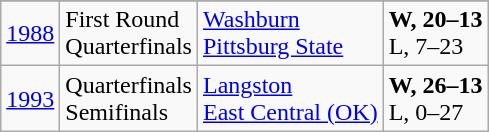<table class="wikitable">
<tr>
</tr>
<tr>
<td><a href='#'>1988</a></td>
<td>First Round<br>Quarterfinals</td>
<td><a href='#'>Washburn</a><br><a href='#'>Pittsburg State</a></td>
<td><strong>W, 20–13</strong><br>L, 7–23</td>
</tr>
<tr>
<td><a href='#'>1993</a></td>
<td>Quarterfinals<br>Semifinals</td>
<td><a href='#'>Langston</a><br><a href='#'>East Central (OK)</a></td>
<td><strong>W, 26–13</strong><br>L, 0–27</td>
</tr>
</table>
